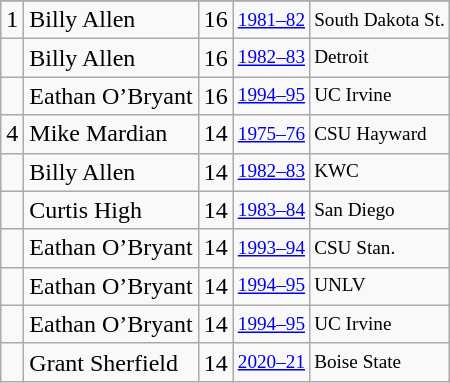<table class="wikitable">
<tr>
</tr>
<tr>
<td>1</td>
<td>Billy Allen</td>
<td>16</td>
<td style="font-size:80%;"><a href='#'>1981–82</a></td>
<td style="font-size:80%;">South Dakota St.</td>
</tr>
<tr>
<td></td>
<td>Billy Allen</td>
<td>16</td>
<td style="font-size:80%;"><a href='#'>1982–83</a></td>
<td style="font-size:80%;">Detroit</td>
</tr>
<tr>
<td></td>
<td>Eathan O’Bryant</td>
<td>16</td>
<td style="font-size:80%;"><a href='#'>1994–95</a></td>
<td style="font-size:80%;">UC Irvine</td>
</tr>
<tr>
<td>4</td>
<td>Mike Mardian</td>
<td>14</td>
<td style="font-size:80%;"><a href='#'>1975–76</a></td>
<td style="font-size:80%;">CSU Hayward</td>
</tr>
<tr>
<td></td>
<td>Billy Allen</td>
<td>14</td>
<td style="font-size:80%;"><a href='#'>1982–83</a></td>
<td style="font-size:80%;">KWC</td>
</tr>
<tr>
<td></td>
<td>Curtis High</td>
<td>14</td>
<td style="font-size:80%;"><a href='#'>1983–84</a></td>
<td style="font-size:80%;">San Diego</td>
</tr>
<tr>
<td></td>
<td>Eathan O’Bryant</td>
<td>14</td>
<td style="font-size:80%;"><a href='#'>1993–94</a></td>
<td style="font-size:80%;">CSU Stan.</td>
</tr>
<tr>
<td></td>
<td>Eathan O’Bryant</td>
<td>14</td>
<td style="font-size:80%;"><a href='#'>1994–95</a></td>
<td style="font-size:80%;">UNLV</td>
</tr>
<tr>
<td></td>
<td>Eathan O’Bryant</td>
<td>14</td>
<td style="font-size:80%;"><a href='#'>1994–95</a></td>
<td style="font-size:80%;">UC Irvine</td>
</tr>
<tr>
<td></td>
<td>Grant Sherfield</td>
<td>14</td>
<td style="font-size:80%;"><a href='#'>2020–21</a></td>
<td style="font-size:80%;">Boise State</td>
</tr>
</table>
